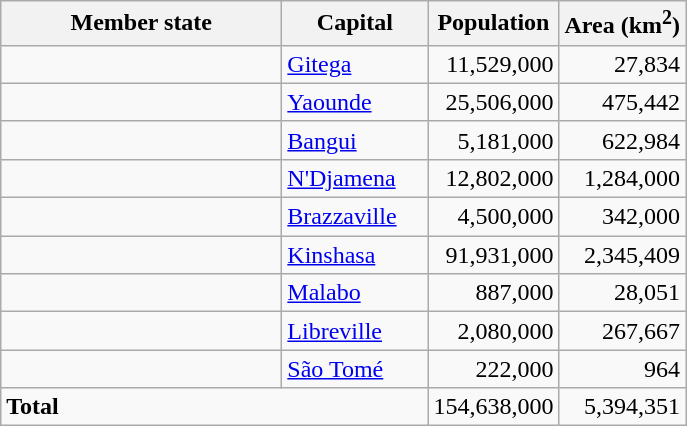<table class="wikitable sortable">
<tr>
<th width="180px">Member state</th>
<th width="90px">Capital</th>
<th>Population</th>
<th>Area (km<sup>2</sup>)</th>
</tr>
<tr>
<td></td>
<td><a href='#'>Gitega</a></td>
<td align="right">11,529,000</td>
<td align="right">27,834</td>
</tr>
<tr>
<td></td>
<td><a href='#'>Yaounde</a></td>
<td align="right">25,506,000</td>
<td align="right">475,442</td>
</tr>
<tr>
<td></td>
<td><a href='#'>Bangui</a></td>
<td align="right">5,181,000</td>
<td align="right">622,984</td>
</tr>
<tr>
<td></td>
<td><a href='#'>N'Djamena</a></td>
<td align="right">12,802,000</td>
<td align="right">1,284,000</td>
</tr>
<tr>
<td></td>
<td><a href='#'>Brazzaville</a></td>
<td align="right">4,500,000</td>
<td align="right">342,000</td>
</tr>
<tr>
<td></td>
<td><a href='#'>Kinshasa</a></td>
<td align="right">91,931,000</td>
<td align="right">2,345,409</td>
</tr>
<tr>
<td></td>
<td><a href='#'>Malabo</a></td>
<td align="right">887,000</td>
<td align="right">28,051</td>
</tr>
<tr>
<td></td>
<td><a href='#'>Libreville</a></td>
<td align="right">2,080,000</td>
<td align="right">267,667</td>
</tr>
<tr>
<td></td>
<td><a href='#'>São Tomé</a></td>
<td align="right">222,000</td>
<td align="right">964</td>
</tr>
<tr>
<td colspan="2"><strong>Total</strong></td>
<td align="right">154,638,000</td>
<td align="right">5,394,351</td>
</tr>
</table>
